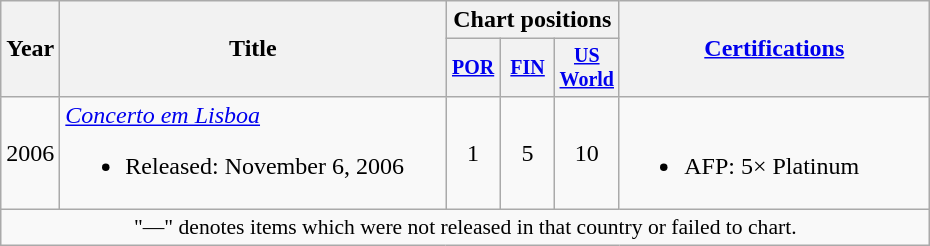<table class="wikitable">
<tr>
<th rowspan="2">Year</th>
<th rowspan="2" width="250">Title</th>
<th colspan="3">Chart positions</th>
<th width="200" rowspan="2"><a href='#'>Certifications</a></th>
</tr>
<tr style="font-size:smaller;">
<th width="30"><a href='#'>POR</a><br></th>
<th width="30"><a href='#'>FIN</a></th>
<th width="30"><a href='#'>US<br>World</a><br></th>
</tr>
<tr>
<td align="center">2006</td>
<td><em><a href='#'>Concerto em Lisboa</a></em><br><ul><li>Released: November 6, 2006</li></ul></td>
<td align="center">1</td>
<td align="center">5</td>
<td align="center">10</td>
<td><br><ul><li>AFP: 5× Platinum</li></ul></td>
</tr>
<tr>
<td colspan="6" align="center" style="font-size:90%;">"—" denotes items which were not released in that country or failed to chart.</td>
</tr>
</table>
